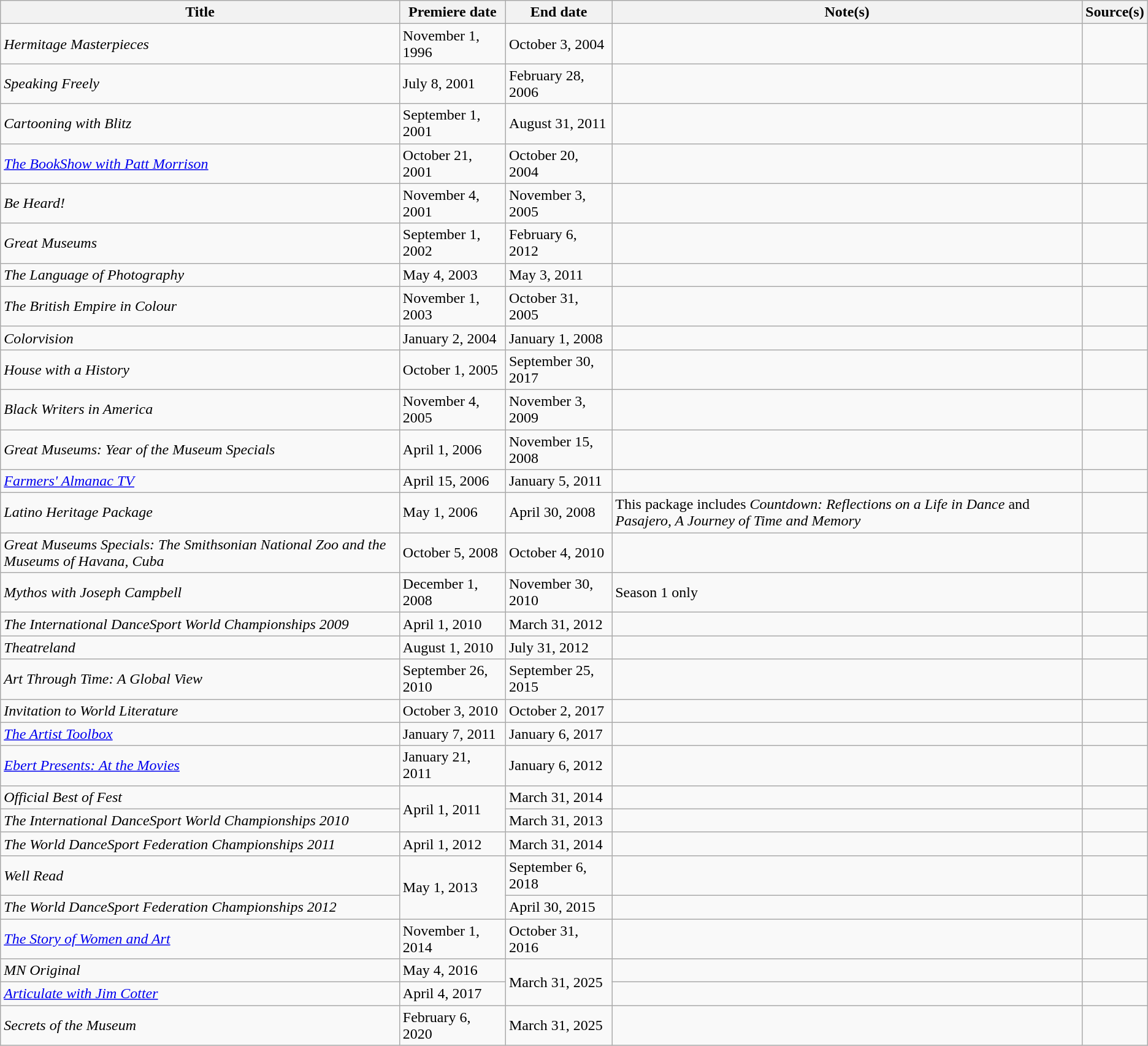<table class="wikitable sortable">
<tr>
<th>Title</th>
<th>Premiere date</th>
<th>End date</th>
<th>Note(s)</th>
<th>Source(s)</th>
</tr>
<tr>
<td><em>Hermitage Masterpieces</em></td>
<td>November 1, 1996</td>
<td>October 3, 2004</td>
<td></td>
<td></td>
</tr>
<tr>
<td><em>Speaking Freely</em></td>
<td>July 8, 2001</td>
<td>February 28, 2006</td>
<td></td>
<td></td>
</tr>
<tr>
<td><em>Cartooning with Blitz</em></td>
<td>September 1, 2001</td>
<td>August 31, 2011</td>
<td></td>
<td></td>
</tr>
<tr>
<td><em><a href='#'>The BookShow with Patt Morrison</a></em></td>
<td>October 21, 2001</td>
<td>October 20, 2004</td>
<td></td>
<td></td>
</tr>
<tr>
<td><em>Be Heard!</em></td>
<td>November 4, 2001</td>
<td>November 3, 2005</td>
<td></td>
<td></td>
</tr>
<tr>
<td><em>Great Museums</em></td>
<td>September 1, 2002</td>
<td>February 6, 2012</td>
<td></td>
<td></td>
</tr>
<tr>
<td><em>The Language of Photography</em></td>
<td>May 4, 2003</td>
<td>May 3, 2011</td>
<td></td>
<td></td>
</tr>
<tr>
<td><em>The British Empire in Colour</em></td>
<td>November 1, 2003</td>
<td>October 31, 2005</td>
<td></td>
<td></td>
</tr>
<tr>
<td><em>Colorvision</em></td>
<td>January 2, 2004</td>
<td>January 1, 2008</td>
<td></td>
<td></td>
</tr>
<tr>
<td><em>House with a History</em></td>
<td>October 1, 2005</td>
<td>September 30, 2017</td>
<td></td>
<td></td>
</tr>
<tr>
<td><em>Black Writers in America</em></td>
<td>November 4, 2005</td>
<td>November 3, 2009</td>
<td></td>
<td></td>
</tr>
<tr>
<td><em>Great Museums: Year of the Museum Specials</em></td>
<td>April 1, 2006</td>
<td>November 15, 2008</td>
<td></td>
<td></td>
</tr>
<tr>
<td><em><a href='#'>Farmers' Almanac TV</a></em></td>
<td>April 15, 2006</td>
<td>January 5, 2011</td>
<td></td>
<td></td>
</tr>
<tr>
<td><em>Latino Heritage Package</em></td>
<td>May 1, 2006</td>
<td>April 30, 2008</td>
<td>This package includes <em>Countdown: Reflections on a Life in Dance</em> and <em>Pasajero, A Journey of Time and Memory</em></td>
<td></td>
</tr>
<tr>
<td><em>Great Museums Specials: The Smithsonian National Zoo and the Museums of Havana, Cuba</em></td>
<td>October 5, 2008</td>
<td>October 4, 2010</td>
<td></td>
<td></td>
</tr>
<tr>
<td><em>Mythos with Joseph Campbell</em></td>
<td>December 1, 2008</td>
<td>November 30, 2010</td>
<td>Season 1 only</td>
<td></td>
</tr>
<tr>
<td><em>The International DanceSport World Championships 2009</em></td>
<td>April 1, 2010</td>
<td>March 31, 2012</td>
<td></td>
<td></td>
</tr>
<tr>
<td><em>Theatreland</em></td>
<td>August 1, 2010</td>
<td>July 31, 2012</td>
<td></td>
<td></td>
</tr>
<tr>
<td><em>Art Through Time: A Global View</em></td>
<td>September 26, 2010</td>
<td>September 25, 2015</td>
<td></td>
<td></td>
</tr>
<tr>
<td><em>Invitation to World Literature</em></td>
<td>October 3, 2010</td>
<td>October 2, 2017</td>
<td></td>
<td></td>
</tr>
<tr>
<td><em><a href='#'>The Artist Toolbox</a></em></td>
<td>January 7, 2011</td>
<td>January 6, 2017</td>
<td></td>
<td></td>
</tr>
<tr>
<td><em><a href='#'>Ebert Presents: At the Movies</a></em></td>
<td>January 21, 2011</td>
<td>January 6, 2012</td>
<td></td>
<td></td>
</tr>
<tr>
<td><em>Official Best of Fest</em></td>
<td rowspan="2">April 1, 2011</td>
<td>March 31, 2014</td>
<td></td>
<td></td>
</tr>
<tr>
<td><em>The International DanceSport World Championships 2010</em></td>
<td>March 31, 2013</td>
<td></td>
<td></td>
</tr>
<tr>
<td><em>The World DanceSport Federation Championships 2011</em></td>
<td>April 1, 2012</td>
<td>March 31, 2014</td>
<td></td>
<td></td>
</tr>
<tr>
<td><em>Well Read</em></td>
<td rowspan="2">May 1, 2013</td>
<td>September 6, 2018</td>
<td></td>
<td></td>
</tr>
<tr>
<td><em>The World DanceSport Federation Championships 2012</em></td>
<td>April 30, 2015</td>
<td></td>
<td></td>
</tr>
<tr>
<td><em><a href='#'>The Story of Women and Art</a></em></td>
<td>November 1, 2014</td>
<td>October 31, 2016</td>
<td></td>
<td></td>
</tr>
<tr>
<td><em>MN Original</em></td>
<td>May 4, 2016</td>
<td rowspan="2">March 31, 2025</td>
<td></td>
<td></td>
</tr>
<tr>
<td><em><a href='#'>Articulate with Jim Cotter</a></em></td>
<td>April 4, 2017</td>
<td></td>
<td></td>
</tr>
<tr>
<td><em>Secrets of the Museum</em></td>
<td>February 6, 2020</td>
<td>March 31, 2025</td>
<td></td>
<td></td>
</tr>
</table>
